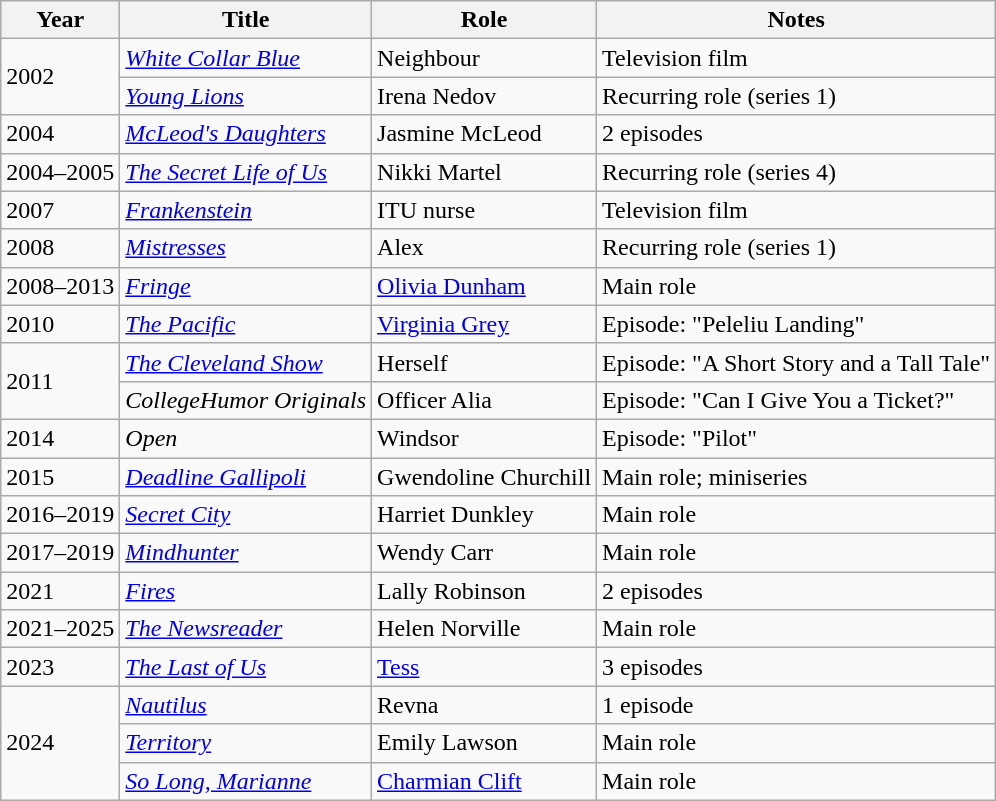<table class="wikitable sortable">
<tr>
<th>Year</th>
<th>Title</th>
<th class="unsortable">Role</th>
<th class="unsortable">Notes</th>
</tr>
<tr>
<td rowspan="2">2002</td>
<td><em><a href='#'>White Collar Blue</a></em></td>
<td>Neighbour</td>
<td>Television film</td>
</tr>
<tr>
<td><em><a href='#'>Young Lions</a></em></td>
<td>Irena Nedov</td>
<td>Recurring role (series 1)</td>
</tr>
<tr>
<td>2004</td>
<td><em><a href='#'>McLeod's Daughters</a></em></td>
<td>Jasmine McLeod</td>
<td>2 episodes</td>
</tr>
<tr>
<td>2004–2005</td>
<td data-sort-value="Secret Life of Us, The"><em><a href='#'>The Secret Life of Us</a></em></td>
<td>Nikki Martel</td>
<td>Recurring role (series 4)</td>
</tr>
<tr>
<td>2007</td>
<td><em><a href='#'>Frankenstein</a></em></td>
<td>ITU nurse</td>
<td>Television film</td>
</tr>
<tr>
<td>2008</td>
<td><em><a href='#'>Mistresses</a></em></td>
<td>Alex</td>
<td>Recurring role (series 1)</td>
</tr>
<tr>
<td>2008–2013</td>
<td><em><a href='#'>Fringe</a></em></td>
<td><a href='#'>Olivia Dunham</a></td>
<td>Main role</td>
</tr>
<tr>
<td>2010</td>
<td data-sort-value="Pacific, The"><em><a href='#'>The Pacific</a></em></td>
<td><a href='#'>Virginia Grey</a></td>
<td>Episode: "Peleliu Landing"</td>
</tr>
<tr>
<td rowspan="2">2011</td>
<td><em><a href='#'>The Cleveland Show</a></em></td>
<td>Herself</td>
<td>Episode: "A Short Story and a Tall Tale"</td>
</tr>
<tr>
<td><em>CollegeHumor Originals</em></td>
<td>Officer Alia</td>
<td>Episode: "Can I Give You a Ticket?"</td>
</tr>
<tr>
<td>2014</td>
<td><em>Open</em></td>
<td>Windsor</td>
<td>Episode: "Pilot"</td>
</tr>
<tr>
<td>2015</td>
<td><em><a href='#'>Deadline Gallipoli</a></em></td>
<td>Gwendoline Churchill</td>
<td>Main role; miniseries</td>
</tr>
<tr>
<td>2016–2019</td>
<td><em><a href='#'>Secret City</a></em></td>
<td>Harriet Dunkley</td>
<td>Main role</td>
</tr>
<tr>
<td>2017–2019</td>
<td><em><a href='#'>Mindhunter</a></em></td>
<td>Wendy Carr</td>
<td>Main role</td>
</tr>
<tr>
<td>2021</td>
<td><em><a href='#'>Fires</a></em></td>
<td>Lally Robinson</td>
<td>2 episodes</td>
</tr>
<tr>
<td>2021–2025</td>
<td data-sort-value="Newsreader, The"><em><a href='#'>The Newsreader</a></em></td>
<td>Helen Norville</td>
<td>Main role</td>
</tr>
<tr>
<td>2023</td>
<td data-sort-value="Last of Us, The"><em><a href='#'>The Last of Us</a></em></td>
<td><a href='#'>Tess</a></td>
<td>3 episodes</td>
</tr>
<tr>
<td rowspan="3">2024</td>
<td><em><a href='#'>Nautilus</a></em></td>
<td>Revna</td>
<td>1 episode</td>
</tr>
<tr>
<td><em><a href='#'>Territory</a></em></td>
<td>Emily Lawson</td>
<td>Main role</td>
</tr>
<tr>
<td><em><a href='#'>So Long, Marianne</a></em></td>
<td><a href='#'>Charmian Clift</a></td>
<td>Main role</td>
</tr>
</table>
